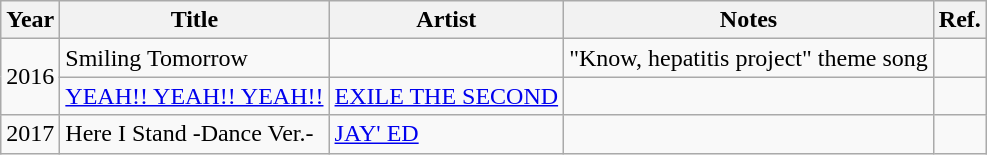<table class="wikitable">
<tr>
<th>Year</th>
<th>Title</th>
<th>Artist</th>
<th>Notes</th>
<th>Ref.</th>
</tr>
<tr>
<td rowspan="2">2016</td>
<td>Smiling Tomorrow</td>
<td></td>
<td>"Know, hepatitis project" theme song</td>
<td></td>
</tr>
<tr>
<td><a href='#'>YEAH!! YEAH!! YEAH!!</a></td>
<td><a href='#'>EXILE THE SECOND</a></td>
<td></td>
<td></td>
</tr>
<tr>
<td>2017</td>
<td>Here I Stand -Dance Ver.-</td>
<td><a href='#'>JAY' ED</a></td>
<td></td>
<td></td>
</tr>
</table>
